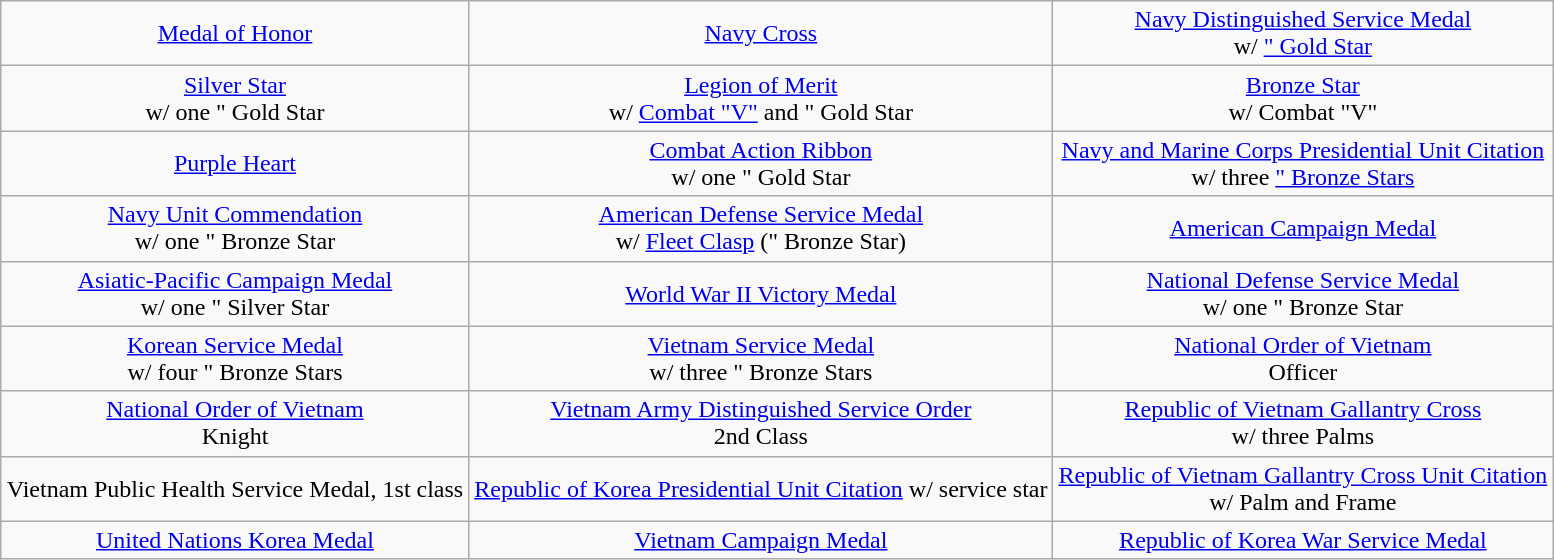<table class="wikitable" style="margin:1em auto; text-align:center;">
<tr>
<td><a href='#'>Medal of Honor</a></td>
<td><a href='#'>Navy Cross</a></td>
<td><a href='#'>Navy Distinguished Service Medal</a><br>w/ <a href='#'>" Gold Star</a></td>
</tr>
<tr>
<td><a href='#'>Silver Star</a><br>w/ one " Gold Star</td>
<td><a href='#'>Legion of Merit</a><br>w/ <a href='#'>Combat "V"</a> and " Gold Star</td>
<td><a href='#'>Bronze Star</a><br>w/ Combat "V"</td>
</tr>
<tr>
<td><a href='#'>Purple Heart</a></td>
<td><a href='#'>Combat Action Ribbon</a><br>w/ one " Gold Star</td>
<td><a href='#'>Navy and Marine Corps Presidential Unit Citation</a><br> w/ three <a href='#'>" Bronze Stars</a></td>
</tr>
<tr>
<td><a href='#'>Navy Unit Commendation</a><br>w/ one " Bronze Star</td>
<td><a href='#'>American Defense Service Medal</a><br>w/ <a href='#'>Fleet Clasp</a> (" Bronze Star)</td>
<td><a href='#'>American Campaign Medal</a></td>
</tr>
<tr>
<td><a href='#'>Asiatic-Pacific Campaign Medal</a><br>w/ one " Silver Star</td>
<td><a href='#'>World War II Victory Medal</a></td>
<td><a href='#'>National Defense Service Medal</a><br>w/ one " Bronze Star</td>
</tr>
<tr>
<td><a href='#'>Korean Service Medal</a><br>w/ four " Bronze Stars</td>
<td><a href='#'>Vietnam Service Medal</a><br>w/ three " Bronze Stars</td>
<td><a href='#'>National Order of Vietnam</a><br>Officer</td>
</tr>
<tr>
<td><a href='#'>National Order of Vietnam</a><br>Knight</td>
<td><a href='#'>Vietnam Army Distinguished Service Order</a><br>2nd Class</td>
<td><a href='#'>Republic of Vietnam Gallantry Cross</a><br>w/ three Palms</td>
</tr>
<tr>
<td>Vietnam Public Health Service Medal, 1st class</td>
<td><a href='#'>Republic of Korea Presidential Unit Citation</a> w/ service star</td>
<td><a href='#'>Republic of Vietnam Gallantry Cross Unit Citation</a><br>w/ Palm and Frame</td>
</tr>
<tr>
<td><a href='#'>United Nations Korea Medal</a></td>
<td><a href='#'>Vietnam Campaign Medal</a></td>
<td><a href='#'>Republic of Korea War Service Medal</a></td>
</tr>
</table>
